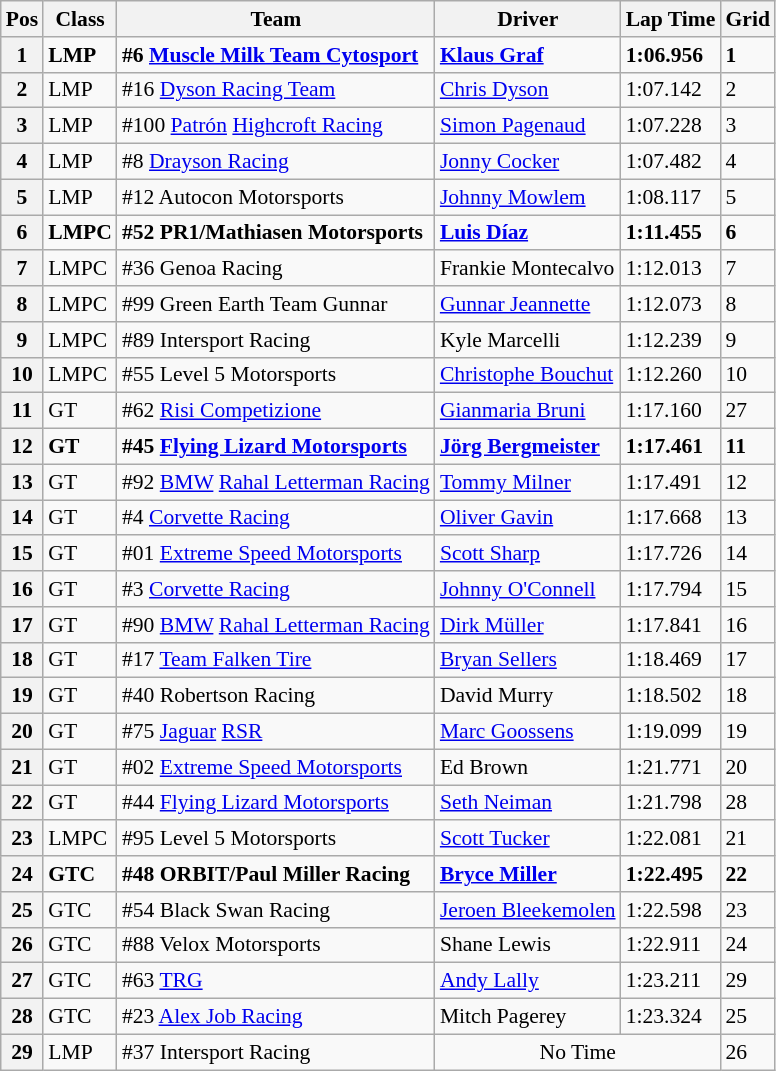<table class="wikitable" style="font-size: 90%;">
<tr>
<th>Pos</th>
<th>Class</th>
<th>Team</th>
<th>Driver</th>
<th>Lap Time</th>
<th>Grid</th>
</tr>
<tr style="font-weight:bold">
<th>1</th>
<td>LMP</td>
<td>#6 <a href='#'>Muscle Milk Team Cytosport</a></td>
<td><a href='#'>Klaus Graf</a></td>
<td>1:06.956</td>
<td>1</td>
</tr>
<tr>
<th>2</th>
<td>LMP</td>
<td>#16 <a href='#'>Dyson Racing Team</a></td>
<td><a href='#'>Chris Dyson</a></td>
<td>1:07.142</td>
<td>2</td>
</tr>
<tr>
<th>3</th>
<td>LMP</td>
<td>#100 <a href='#'>Patrón</a> <a href='#'>Highcroft Racing</a></td>
<td><a href='#'>Simon Pagenaud</a></td>
<td>1:07.228</td>
<td>3</td>
</tr>
<tr>
<th>4</th>
<td>LMP</td>
<td>#8 <a href='#'>Drayson Racing</a></td>
<td><a href='#'>Jonny Cocker</a></td>
<td>1:07.482</td>
<td>4</td>
</tr>
<tr>
<th>5</th>
<td>LMP</td>
<td>#12 Autocon Motorsports</td>
<td><a href='#'>Johnny Mowlem</a></td>
<td>1:08.117</td>
<td>5</td>
</tr>
<tr style="font-weight:bold">
<th>6</th>
<td>LMPC</td>
<td>#52 PR1/Mathiasen Motorsports</td>
<td><a href='#'>Luis Díaz</a></td>
<td>1:11.455</td>
<td>6</td>
</tr>
<tr>
<th>7</th>
<td>LMPC</td>
<td>#36 Genoa Racing</td>
<td>Frankie Montecalvo</td>
<td>1:12.013</td>
<td>7</td>
</tr>
<tr>
<th>8</th>
<td>LMPC</td>
<td>#99 Green Earth Team Gunnar</td>
<td><a href='#'>Gunnar Jeannette</a></td>
<td>1:12.073</td>
<td>8</td>
</tr>
<tr>
<th>9</th>
<td>LMPC</td>
<td>#89 Intersport Racing</td>
<td>Kyle Marcelli</td>
<td>1:12.239</td>
<td>9</td>
</tr>
<tr>
<th>10</th>
<td>LMPC</td>
<td>#55 Level 5 Motorsports</td>
<td><a href='#'>Christophe Bouchut</a></td>
<td>1:12.260</td>
<td>10</td>
</tr>
<tr>
<th>11</th>
<td>GT</td>
<td>#62 <a href='#'>Risi Competizione</a></td>
<td><a href='#'>Gianmaria Bruni</a></td>
<td>1:17.160</td>
<td>27</td>
</tr>
<tr style="font-weight:bold">
<th>12</th>
<td>GT</td>
<td>#45 <a href='#'>Flying Lizard Motorsports</a></td>
<td><a href='#'>Jörg Bergmeister</a></td>
<td>1:17.461</td>
<td>11</td>
</tr>
<tr>
<th>13</th>
<td>GT</td>
<td>#92 <a href='#'>BMW</a> <a href='#'>Rahal Letterman Racing</a></td>
<td><a href='#'>Tommy Milner</a></td>
<td>1:17.491</td>
<td>12</td>
</tr>
<tr>
<th>14</th>
<td>GT</td>
<td>#4 <a href='#'>Corvette Racing</a></td>
<td><a href='#'>Oliver Gavin</a></td>
<td>1:17.668</td>
<td>13</td>
</tr>
<tr>
<th>15</th>
<td>GT</td>
<td>#01 <a href='#'>Extreme Speed Motorsports</a></td>
<td><a href='#'>Scott Sharp</a></td>
<td>1:17.726</td>
<td>14</td>
</tr>
<tr>
<th>16</th>
<td>GT</td>
<td>#3 <a href='#'>Corvette Racing</a></td>
<td><a href='#'>Johnny O'Connell</a></td>
<td>1:17.794</td>
<td>15</td>
</tr>
<tr>
<th>17</th>
<td>GT</td>
<td>#90 <a href='#'>BMW</a> <a href='#'>Rahal Letterman Racing</a></td>
<td><a href='#'>Dirk Müller</a></td>
<td>1:17.841</td>
<td>16</td>
</tr>
<tr>
<th>18</th>
<td>GT</td>
<td>#17 <a href='#'>Team Falken Tire</a></td>
<td><a href='#'>Bryan Sellers</a></td>
<td>1:18.469</td>
<td>17</td>
</tr>
<tr>
<th>19</th>
<td>GT</td>
<td>#40 Robertson Racing</td>
<td>David Murry</td>
<td>1:18.502</td>
<td>18</td>
</tr>
<tr>
<th>20</th>
<td>GT</td>
<td>#75 <a href='#'>Jaguar</a> <a href='#'>RSR</a></td>
<td><a href='#'>Marc Goossens</a></td>
<td>1:19.099</td>
<td>19</td>
</tr>
<tr>
<th>21</th>
<td>GT</td>
<td>#02 <a href='#'>Extreme Speed Motorsports</a></td>
<td>Ed Brown</td>
<td>1:21.771</td>
<td>20</td>
</tr>
<tr>
<th>22</th>
<td>GT</td>
<td>#44 <a href='#'>Flying Lizard Motorsports</a></td>
<td><a href='#'>Seth Neiman</a></td>
<td>1:21.798</td>
<td>28</td>
</tr>
<tr>
<th>23</th>
<td>LMPC</td>
<td>#95 Level 5 Motorsports</td>
<td><a href='#'>Scott Tucker</a></td>
<td>1:22.081</td>
<td>21</td>
</tr>
<tr style="font-weight:bold">
<th>24</th>
<td>GTC</td>
<td>#48 ORBIT/Paul Miller Racing</td>
<td><a href='#'>Bryce Miller</a></td>
<td>1:22.495</td>
<td>22</td>
</tr>
<tr>
<th>25</th>
<td>GTC</td>
<td>#54 Black Swan Racing</td>
<td><a href='#'>Jeroen Bleekemolen</a></td>
<td>1:22.598</td>
<td>23</td>
</tr>
<tr>
<th>26</th>
<td>GTC</td>
<td>#88 Velox Motorsports</td>
<td>Shane Lewis</td>
<td>1:22.911</td>
<td>24</td>
</tr>
<tr>
<th>27</th>
<td>GTC</td>
<td>#63 <a href='#'>TRG</a></td>
<td><a href='#'>Andy Lally</a></td>
<td>1:23.211</td>
<td>29</td>
</tr>
<tr>
<th>28</th>
<td>GTC</td>
<td>#23 <a href='#'>Alex Job Racing</a></td>
<td>Mitch Pagerey</td>
<td>1:23.324</td>
<td>25</td>
</tr>
<tr>
<th>29</th>
<td>LMP</td>
<td>#37 Intersport Racing</td>
<td colspan=2 align="center">No Time</td>
<td>26</td>
</tr>
</table>
